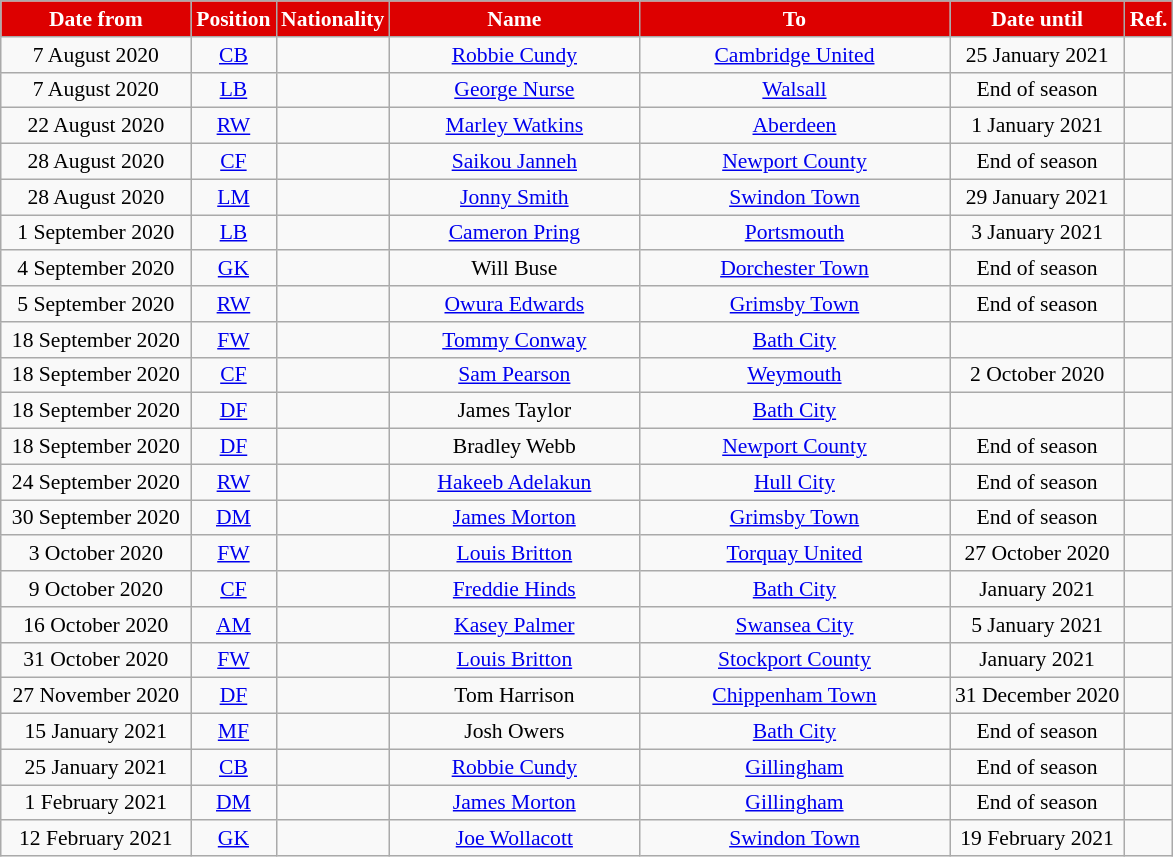<table class="wikitable"  style="text-align:center; font-size:90%; ">
<tr>
<th style="background:#DD0000; color:#FFFFFF; width:120px;">Date from</th>
<th style="background:#DD0000; color:#FFFFFF; width:50px;">Position</th>
<th style="background:#DD0000; color:#FFFFFF; width:50px;">Nationality</th>
<th style="background:#DD0000; color:#FFFFFF; width:160px;">Name</th>
<th style="background:#DD0000; color:#FFFFFF; width:200px;">To</th>
<th style="background:#DD0000; color:#FFFFFF; width:110px;">Date until</th>
<th style="background:#DD0000; color:#FFFFFF; width:25px;">Ref.</th>
</tr>
<tr>
<td>7 August 2020</td>
<td><a href='#'>CB</a></td>
<td></td>
<td><a href='#'>Robbie Cundy</a></td>
<td> <a href='#'>Cambridge United</a></td>
<td>25 January 2021</td>
<td></td>
</tr>
<tr>
<td>7 August 2020</td>
<td><a href='#'>LB</a></td>
<td></td>
<td><a href='#'>George Nurse</a></td>
<td> <a href='#'>Walsall</a></td>
<td>End of season</td>
<td></td>
</tr>
<tr>
<td>22 August 2020</td>
<td><a href='#'>RW</a></td>
<td></td>
<td><a href='#'>Marley Watkins</a></td>
<td> <a href='#'>Aberdeen</a></td>
<td>1 January 2021</td>
<td></td>
</tr>
<tr>
<td>28 August 2020</td>
<td><a href='#'>CF</a></td>
<td></td>
<td><a href='#'>Saikou Janneh</a></td>
<td> <a href='#'>Newport County</a></td>
<td>End of season</td>
<td></td>
</tr>
<tr>
<td>28 August 2020</td>
<td><a href='#'>LM</a></td>
<td></td>
<td><a href='#'>Jonny Smith</a></td>
<td> <a href='#'>Swindon Town</a></td>
<td>29 January 2021</td>
<td></td>
</tr>
<tr>
<td>1 September 2020</td>
<td><a href='#'>LB</a></td>
<td></td>
<td><a href='#'>Cameron Pring</a></td>
<td> <a href='#'>Portsmouth</a></td>
<td>3 January 2021</td>
<td></td>
</tr>
<tr>
<td>4 September 2020</td>
<td><a href='#'>GK</a></td>
<td></td>
<td>Will Buse</td>
<td> <a href='#'>Dorchester Town</a></td>
<td>End of season</td>
<td></td>
</tr>
<tr>
<td>5 September 2020</td>
<td><a href='#'>RW</a></td>
<td></td>
<td><a href='#'>Owura Edwards</a></td>
<td> <a href='#'>Grimsby Town</a></td>
<td>End of season</td>
<td></td>
</tr>
<tr>
<td>18 September 2020</td>
<td><a href='#'>FW</a></td>
<td></td>
<td><a href='#'>Tommy Conway</a></td>
<td> <a href='#'>Bath City</a></td>
<td></td>
<td></td>
</tr>
<tr>
<td>18 September 2020</td>
<td><a href='#'>CF</a></td>
<td></td>
<td><a href='#'>Sam Pearson</a></td>
<td> <a href='#'>Weymouth</a></td>
<td>2 October 2020</td>
<td></td>
</tr>
<tr>
<td>18 September 2020</td>
<td><a href='#'>DF</a></td>
<td></td>
<td>James Taylor</td>
<td> <a href='#'>Bath City</a></td>
<td></td>
<td></td>
</tr>
<tr>
<td>18 September 2020</td>
<td><a href='#'>DF</a></td>
<td></td>
<td>Bradley Webb</td>
<td> <a href='#'>Newport County</a></td>
<td>End of season</td>
<td></td>
</tr>
<tr>
<td>24 September 2020</td>
<td><a href='#'>RW</a></td>
<td></td>
<td><a href='#'>Hakeeb Adelakun</a></td>
<td> <a href='#'>Hull City</a></td>
<td>End of season</td>
<td></td>
</tr>
<tr>
<td>30 September 2020</td>
<td><a href='#'>DM</a></td>
<td></td>
<td><a href='#'>James Morton</a></td>
<td> <a href='#'>Grimsby Town</a></td>
<td>End of season</td>
<td></td>
</tr>
<tr>
<td>3 October 2020</td>
<td><a href='#'>FW</a></td>
<td></td>
<td><a href='#'>Louis Britton</a></td>
<td> <a href='#'>Torquay United</a></td>
<td>27 October 2020</td>
<td></td>
</tr>
<tr>
<td>9 October 2020</td>
<td><a href='#'>CF</a></td>
<td></td>
<td><a href='#'>Freddie Hinds</a></td>
<td> <a href='#'>Bath City</a></td>
<td>January 2021</td>
<td></td>
</tr>
<tr>
<td>16 October 2020</td>
<td><a href='#'>AM</a></td>
<td></td>
<td><a href='#'>Kasey Palmer</a></td>
<td> <a href='#'>Swansea City</a></td>
<td>5 January 2021</td>
<td></td>
</tr>
<tr>
<td>31 October 2020</td>
<td><a href='#'>FW</a></td>
<td></td>
<td><a href='#'>Louis Britton</a></td>
<td> <a href='#'>Stockport County</a></td>
<td>January 2021</td>
<td></td>
</tr>
<tr>
<td>27 November 2020</td>
<td><a href='#'>DF</a></td>
<td></td>
<td>Tom Harrison</td>
<td> <a href='#'>Chippenham Town</a></td>
<td>31 December 2020</td>
<td></td>
</tr>
<tr>
<td>15 January 2021</td>
<td><a href='#'>MF</a></td>
<td></td>
<td>Josh Owers</td>
<td> <a href='#'>Bath City</a></td>
<td>End of season</td>
<td></td>
</tr>
<tr>
<td>25 January 2021</td>
<td><a href='#'>CB</a></td>
<td></td>
<td><a href='#'>Robbie Cundy</a></td>
<td> <a href='#'>Gillingham</a></td>
<td>End of season</td>
<td></td>
</tr>
<tr>
<td>1 February 2021</td>
<td><a href='#'>DM</a></td>
<td></td>
<td><a href='#'>James Morton</a></td>
<td> <a href='#'>Gillingham</a></td>
<td>End of season</td>
<td></td>
</tr>
<tr>
<td>12 February 2021</td>
<td><a href='#'>GK</a></td>
<td></td>
<td><a href='#'>Joe Wollacott</a></td>
<td> <a href='#'>Swindon Town</a></td>
<td>19 February 2021</td>
<td></td>
</tr>
</table>
